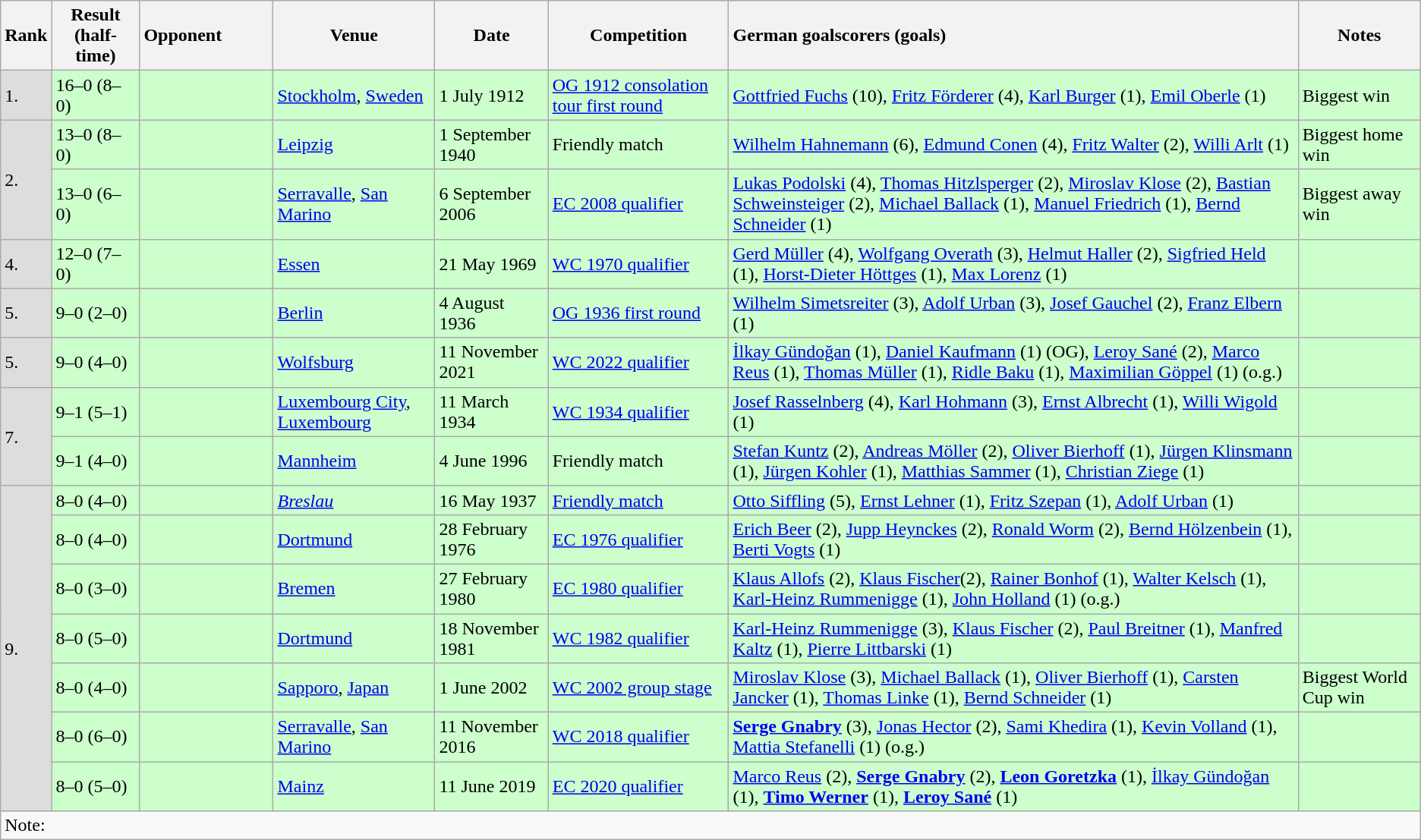<table class="wikitable" style="text-align:left;">
<tr>
<th>Rank</th>
<th style="width:70px">Result (half-time)</th>
<th style="text-align:left; width:110px">Opponent</th>
<th>Venue</th>
<th>Date</th>
<th>Competition</th>
<th style="text-align:left">German goalscorers (goals)</th>
<th style="width:100px">Notes</th>
</tr>
<tr style="background:#CCFFCC">
<td style="background:#DDDDDD;">1.</td>
<td>16–0 (8–0)</td>
<td style="text-align:left"></td>
<td><a href='#'>Stockholm</a>, <a href='#'>Sweden</a></td>
<td>1 July 1912</td>
<td style="text-align:left"><a href='#'>OG 1912 consolation tour first round</a></td>
<td style="text-align:left"><a href='#'>Gottfried Fuchs</a> (10), <a href='#'>Fritz Förderer</a> (4), <a href='#'>Karl Burger</a> (1), <a href='#'>Emil Oberle</a> (1)</td>
<td>Biggest win</td>
</tr>
<tr style="background:#CCFFCC">
<td rowspan="2" style="background:#DDDDDD;">2.</td>
<td>13–0 (8–0)</td>
<td style="text-align:left"></td>
<td><a href='#'>Leipzig</a></td>
<td>1 September 1940</td>
<td style="text-align:left">Friendly match</td>
<td style="text-align:left"><a href='#'>Wilhelm Hahnemann</a>  (6), <a href='#'>Edmund Conen</a> (4), <a href='#'>Fritz Walter</a> (2), <a href='#'>Willi Arlt</a> (1)</td>
<td>Biggest home win</td>
</tr>
<tr style="background:#CCFFCC">
<td>13–0 (6–0)</td>
<td style="text-align:left"></td>
<td><a href='#'>Serravalle</a>, <a href='#'>San Marino</a></td>
<td>6 September 2006</td>
<td style="text-align:left"><a href='#'>EC 2008 qualifier</a></td>
<td style="text-align:left"><a href='#'>Lukas Podolski</a> (4), <a href='#'>Thomas Hitzlsperger</a> (2), <a href='#'>Miroslav Klose</a> (2), <a href='#'>Bastian Schweinsteiger</a> (2), <a href='#'>Michael Ballack</a> (1), <a href='#'>Manuel Friedrich</a> (1), <a href='#'>Bernd Schneider</a> (1)</td>
<td>Biggest away win</td>
</tr>
<tr style="background:#CCFFCC">
<td style="background:#DDDDDD;">4.</td>
<td>12–0 (7–0)</td>
<td style="text-align:left"></td>
<td><a href='#'>Essen</a></td>
<td>21 May 1969</td>
<td style="text-align:left"><a href='#'>WC 1970 qualifier</a></td>
<td style="text-align:left"><a href='#'>Gerd Müller</a> (4), <a href='#'>Wolfgang Overath</a> (3), <a href='#'>Helmut Haller</a> (2), <a href='#'>Sigfried Held</a> (1), <a href='#'>Horst-Dieter Höttges</a> (1), <a href='#'>Max Lorenz</a> (1)</td>
<td></td>
</tr>
<tr style="background:#CCFFCC">
<td style="background:#DDDDDD;">5.</td>
<td>9–0 (2–0)</td>
<td style="text-align:left"></td>
<td><a href='#'>Berlin</a></td>
<td>4 August 1936</td>
<td style="text-align:left"><a href='#'>OG 1936 first round</a></td>
<td style="text-align:left"><a href='#'>Wilhelm Simetsreiter</a> (3), <a href='#'>Adolf Urban</a> (3), <a href='#'>Josef Gauchel</a> (2), <a href='#'>Franz Elbern</a> (1)</td>
<td></td>
</tr>
<tr style="background:#CCFFCC">
<td style="background:#DDDDDD;">5.</td>
<td>9–0 (4–0)</td>
<td style="text-align:left"></td>
<td><a href='#'>Wolfsburg</a></td>
<td>11 November 2021</td>
<td style="text-align:left"><a href='#'>WC 2022 qualifier</a></td>
<td style="text-align:left"><a href='#'>İlkay Gündoğan</a> (1), <a href='#'>Daniel Kaufmann</a> (1) (OG), <a href='#'>Leroy Sané</a> (2), <a href='#'>Marco Reus</a> (1), <a href='#'>Thomas Müller</a> (1), <a href='#'>Ridle Baku</a> (1), <a href='#'>Maximilian Göppel</a> (1) (o.g.)</td>
<td></td>
</tr>
<tr style="background:#CCFFCC">
<td rowspan="2" style="background:#DDDDDD;">7.</td>
<td>9–1 (5–1)</td>
<td style="text-align:left"></td>
<td><a href='#'>Luxembourg City</a>, <a href='#'>Luxembourg</a></td>
<td>11 March 1934</td>
<td style="text-align:left"><a href='#'>WC 1934 qualifier</a></td>
<td style="text-align:left"><a href='#'>Josef Rasselnberg</a> (4), <a href='#'>Karl Hohmann</a> (3), <a href='#'>Ernst Albrecht</a> (1), <a href='#'>Willi Wigold</a> (1)</td>
<td></td>
</tr>
<tr style="background:#CCFFCC">
<td>9–1 (4–0)</td>
<td style="text-align:left"></td>
<td><a href='#'>Mannheim</a></td>
<td>4 June 1996</td>
<td style="text-align:left">Friendly match</td>
<td style="text-align:left"><a href='#'>Stefan Kuntz</a> (2), <a href='#'>Andreas Möller</a> (2), <a href='#'>Oliver Bierhoff</a> (1), <a href='#'>Jürgen Klinsmann</a> (1), <a href='#'>Jürgen Kohler</a> (1), <a href='#'>Matthias Sammer</a> (1), <a href='#'>Christian Ziege</a> (1)</td>
<td></td>
</tr>
<tr style="background:#CCFFCC">
<td rowspan="7" style="background:#DDDDDD;">9.</td>
<td>8–0 (4–0)</td>
<td style="text-align:left"></td>
<td><a href='#'><em>Breslau</em></a></td>
<td>16 May 1937</td>
<td style="text-align:left"><a href='#'>Friendly match</a></td>
<td style="text-align:left"><a href='#'>Otto Siffling</a> (5), <a href='#'>Ernst Lehner</a> (1), <a href='#'>Fritz Szepan</a> (1), <a href='#'>Adolf Urban</a> (1)</td>
<td></td>
</tr>
<tr style="background:#CCFFCC">
<td>8–0 (4–0)</td>
<td style="text-align:left"></td>
<td><a href='#'>Dortmund</a></td>
<td>28 February 1976</td>
<td style="text-align:left"><a href='#'>EC 1976 qualifier</a></td>
<td style="text-align:left"><a href='#'>Erich Beer</a> (2), <a href='#'>Jupp Heynckes</a> (2), <a href='#'>Ronald Worm</a> (2), <a href='#'>Bernd Hölzenbein</a> (1), <a href='#'>Berti Vogts</a> (1)</td>
<td></td>
</tr>
<tr style="background:#CCFFCC">
<td>8–0 (3–0)</td>
<td style="text-align:left"></td>
<td><a href='#'>Bremen</a></td>
<td>27 February 1980</td>
<td style="text-align:left"><a href='#'>EC 1980 qualifier</a></td>
<td style="text-align:left"><a href='#'>Klaus Allofs</a> (2), <a href='#'>Klaus Fischer</a>(2), <a href='#'>Rainer Bonhof</a> (1), <a href='#'>Walter Kelsch</a> (1), <a href='#'>Karl-Heinz Rummenigge</a> (1), <a href='#'>John Holland</a> (1) (o.g.)</td>
<td></td>
</tr>
<tr style="background:#CCFFCC">
<td>8–0 (5–0)</td>
<td style="text-align:left"></td>
<td><a href='#'>Dortmund</a></td>
<td>18 November 1981</td>
<td style="text-align:left"><a href='#'>WC 1982 qualifier</a></td>
<td style="text-align:left"><a href='#'>Karl-Heinz Rummenigge</a> (3), <a href='#'>Klaus Fischer</a> (2), <a href='#'>Paul Breitner</a> (1), <a href='#'>Manfred Kaltz</a> (1), <a href='#'>Pierre Littbarski</a> (1)</td>
<td></td>
</tr>
<tr style="background:#CCFFCC">
<td>8–0 (4–0)</td>
<td style="text-align:left"></td>
<td><a href='#'>Sapporo</a>, <a href='#'>Japan</a></td>
<td>1 June 2002</td>
<td style="text-align:left"><a href='#'>WC 2002 group stage</a></td>
<td style="text-align:left"><a href='#'>Miroslav Klose</a> (3), <a href='#'>Michael Ballack</a> (1), <a href='#'>Oliver Bierhoff</a> (1), <a href='#'>Carsten Jancker</a> (1), <a href='#'>Thomas Linke</a> (1), <a href='#'>Bernd Schneider</a> (1)</td>
<td>Biggest World Cup win</td>
</tr>
<tr style="background:#CCFFCC">
<td>8–0 (6–0)</td>
<td style="text-align:left"></td>
<td><a href='#'>Serravalle</a>, <a href='#'>San Marino</a></td>
<td>11 November 2016</td>
<td style="text-align:left"><a href='#'>WC 2018 qualifier</a></td>
<td style="text-align:left"><strong><a href='#'>Serge Gnabry</a></strong> (3), <a href='#'>Jonas Hector</a> (2), <a href='#'>Sami Khedira</a> (1), <a href='#'>Kevin Volland</a> (1), <a href='#'>Mattia Stefanelli</a> (1) (o.g.)</td>
<td></td>
</tr>
<tr style="background:#CCFFCC">
<td>8–0 (5–0)</td>
<td style="text-align:left"></td>
<td><a href='#'>Mainz</a></td>
<td>11 June 2019</td>
<td style="text-align:left"><a href='#'>EC 2020 qualifier</a></td>
<td style="text-align:left"><a href='#'>Marco Reus</a> (2), <strong><a href='#'>Serge Gnabry</a></strong> (2), <strong><a href='#'>Leon Goretzka</a></strong> (1), <a href='#'>İlkay Gündoğan</a> (1), <strong><a href='#'>Timo Werner</a></strong> (1), <strong><a href='#'>Leroy Sané</a></strong> (1)</td>
<td></td>
</tr>
<tr>
<td colspan="9" style="text-align:left">Note:<br></td>
</tr>
</table>
